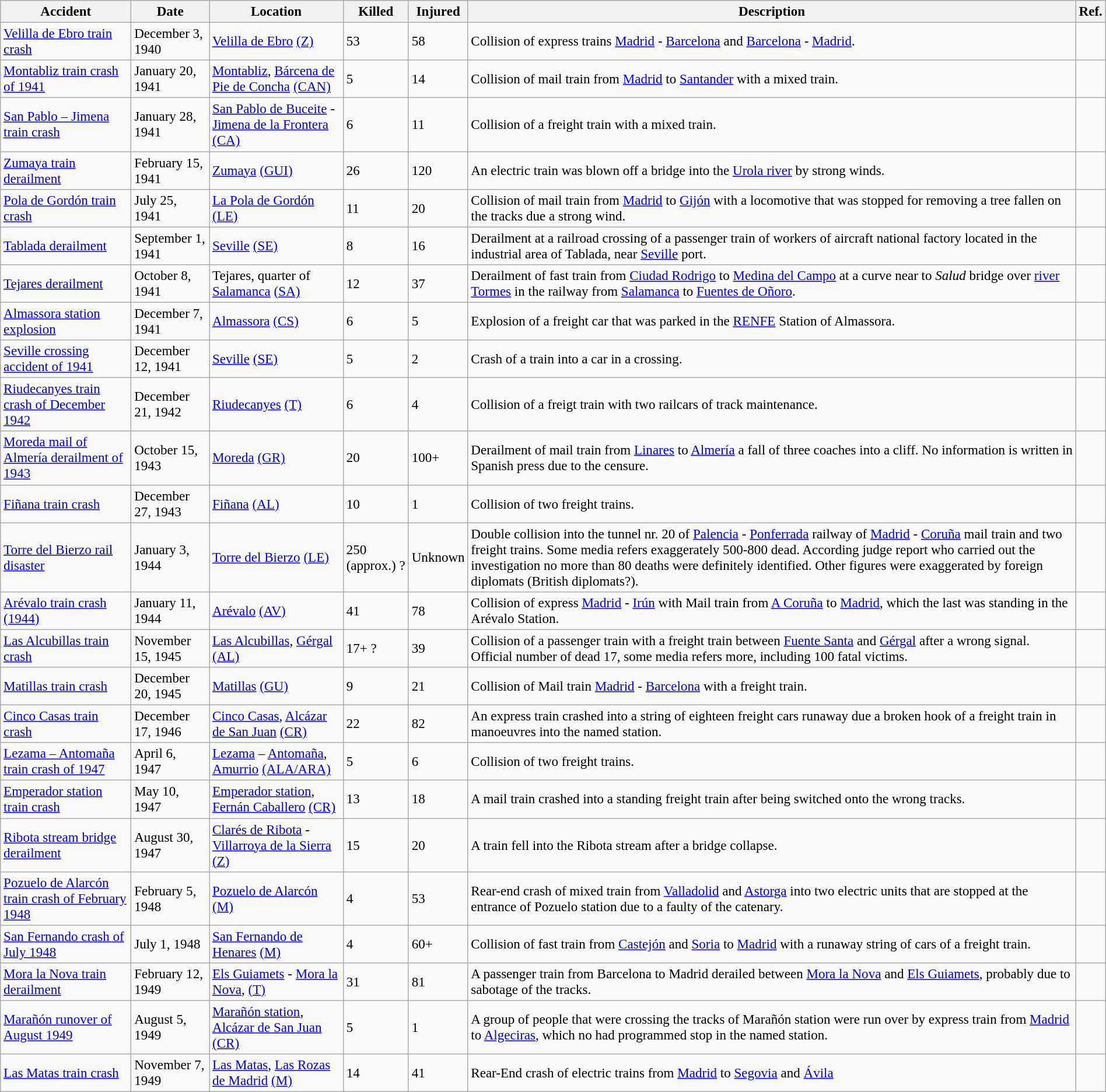<table class="wikitable sortable" style="width:100%; font-size:96%;">
<tr>
<th>Accident</th>
<th data-sort-type="date">Date</th>
<th>Location</th>
<th>Killed</th>
<th>Injured</th>
<th>Description</th>
<th>Ref.</th>
</tr>
<tr>
<td><a href='#'>Velilla de Ebro train crash</a></td>
<td>December 3, 1940</td>
<td><a href='#'>Velilla de Ebro</a> <a href='#'>(Z)</a></td>
<td>53</td>
<td>58</td>
<td>Collision of express trains <a href='#'>Madrid</a> - <a href='#'>Barcelona</a> and <a href='#'>Barcelona</a> - <a href='#'>Madrid</a>.</td>
<td></td>
</tr>
<tr>
<td><a href='#'>Montabliz train crash of 1941</a></td>
<td>January 20, 1941</td>
<td><a href='#'>Montabliz</a>, <a href='#'>Bárcena de Pie de Concha</a> <a href='#'>(CAN)</a></td>
<td>5</td>
<td>14</td>
<td>Collision of mail train from <a href='#'>Madrid</a> to <a href='#'>Santander</a> with a mixed train.</td>
<td></td>
</tr>
<tr>
<td><a href='#'>San Pablo – Jimena train crash</a></td>
<td>January 28, 1941</td>
<td><a href='#'>San Pablo de Buceite</a> -  <a href='#'>Jimena de la Frontera</a> <a href='#'>(CA)</a></td>
<td>6</td>
<td>11</td>
<td>Collision of a freight train with a mixed train.</td>
<td></td>
</tr>
<tr>
<td><a href='#'>Zumaya train derailment</a></td>
<td>February 15, 1941</td>
<td><a href='#'>Zumaya</a> <a href='#'>(GUI)</a></td>
<td>26</td>
<td>120</td>
<td>An electric train was blown off a bridge into the <a href='#'>Urola river</a> by strong winds.</td>
<td></td>
</tr>
<tr>
<td><a href='#'>Pola de Gordón train crash</a></td>
<td>July 25, 1941</td>
<td><a href='#'>La Pola de Gordón</a> <a href='#'>(LE)</a></td>
<td>11</td>
<td>20</td>
<td>Collision of mail train from <a href='#'>Madrid</a> to <a href='#'>Gijón</a> with a locomotive that was stopped for removing a tree fallen on the tracks due a strong wind.</td>
<td></td>
</tr>
<tr>
<td><a href='#'>Tablada derailment</a></td>
<td>September 1, 1941</td>
<td><a href='#'>Seville</a> <a href='#'>(SE)</a></td>
<td>8</td>
<td>16</td>
<td>Derailment at a railroad crossing of a passenger train of workers of aircraft national factory located in the industrial area of Tablada, near <a href='#'>Seville</a> port.</td>
<td></td>
</tr>
<tr>
<td><a href='#'>Tejares derailment</a></td>
<td>October 8, 1941</td>
<td>Tejares, quarter of <a href='#'>Salamanca</a> <a href='#'>(SA)</a></td>
<td>12</td>
<td>37</td>
<td>Derailment of fast train from <a href='#'>Ciudad Rodrigo</a> to <a href='#'>Medina del Campo</a> at a curve near to <em>Salud</em> bridge over <a href='#'>river Tormes</a> in the railway from <a href='#'>Salamanca</a> to <a href='#'>Fuentes de Oñoro</a>.</td>
<td></td>
</tr>
<tr>
<td><a href='#'>Almassora station explosion</a></td>
<td>December 7, 1941</td>
<td><a href='#'>Almassora</a> <a href='#'>(CS)</a></td>
<td>6</td>
<td>5</td>
<td>Explosion of a freight car that was parked in the <a href='#'>RENFE</a> Station of Almassora.</td>
<td></td>
</tr>
<tr>
<td><a href='#'>Seville crossing accident of 1941</a></td>
<td>December 12, 1941</td>
<td><a href='#'>Seville</a> <a href='#'>(SE)</a></td>
<td>5</td>
<td>2</td>
<td>Crash of a train into a car in a crossing.</td>
<td></td>
</tr>
<tr>
<td><a href='#'>Riudecanyes train crash of December 1942</a></td>
<td>December 21, 1942</td>
<td><a href='#'>Riudecanyes</a> <a href='#'>(T)</a></td>
<td>6</td>
<td>4</td>
<td>Collision of a freigt train with two railcars of track maintenance.</td>
<td></td>
</tr>
<tr>
<td><a href='#'>Moreda mail of Almería derailment of 1943</a></td>
<td>October 15, 1943</td>
<td><a href='#'>Moreda</a> <a href='#'>(GR)</a></td>
<td>20</td>
<td>100+</td>
<td>Derailment of mail train from <a href='#'>Linares</a> to <a href='#'>Almería</a> a fall of three coaches into a cliff. No information is written in Spanish press due to the censure.</td>
<td></td>
</tr>
<tr>
<td><a href='#'>Fiñana train crash</a></td>
<td>December 27, 1943</td>
<td><a href='#'>Fiñana</a> <a href='#'>(AL)</a></td>
<td>10</td>
<td>1</td>
<td>Collision of two freight trains.</td>
<td></td>
</tr>
<tr>
<td><a href='#'>Torre del Bierzo rail disaster</a></td>
<td>January 3, 1944</td>
<td><a href='#'>Torre del Bierzo</a> <a href='#'>(LE)</a></td>
<td>250 (approx.) ?</td>
<td>Unknown</td>
<td>Double collision into the tunnel nr. 20 of <a href='#'>Palencia</a> - <a href='#'>Ponferrada</a> railway of <a href='#'>Madrid</a> - <a href='#'>Coruña</a> mail train and two freight trains. Some media refers exaggerately 500-800 dead. According judge report who carried out the investigation no more than 80 deaths were definitely identified. Other figures were exaggerated by foreign diplomats (British diplomats?).</td>
<td></td>
</tr>
<tr>
<td><a href='#'>Arévalo train crash (1944)</a></td>
<td>January 11, 1944</td>
<td><a href='#'>Arévalo</a> <a href='#'>(AV)</a></td>
<td>41</td>
<td>78</td>
<td>Collision of express <a href='#'>Madrid</a> - <a href='#'>Irún</a> with Mail train from <a href='#'>A Coruña</a> to <a href='#'>Madrid</a>, which the last was standing in the Arévalo Station.</td>
<td></td>
</tr>
<tr>
<td><a href='#'>Las Alcubillas train crash</a></td>
<td>November 15, 1945</td>
<td><a href='#'>Las Alcubillas</a>, <a href='#'>Gérgal</a> <a href='#'>(AL)</a></td>
<td>17+ ?</td>
<td>39</td>
<td>Collision of a passenger train with a freight train between <a href='#'>Fuente Santa</a> and <a href='#'>Gérgal</a> after a wrong signal. Official number of dead 17, some media refers more, including 100 fatal victims.</td>
<td></td>
</tr>
<tr>
<td><a href='#'>Matillas train crash</a></td>
<td>December 20, 1945</td>
<td><a href='#'>Matillas</a> <a href='#'>(GU)</a></td>
<td>9</td>
<td>21</td>
<td>Collision of Mail train <a href='#'>Madrid</a> - <a href='#'>Barcelona</a> with a freight train.</td>
<td></td>
</tr>
<tr>
<td><a href='#'>Cinco Casas train crash</a></td>
<td>December 17, 1946</td>
<td><a href='#'>Cinco Casas</a>, <a href='#'>Alcázar de San Juan</a> <a href='#'>(CR)</a></td>
<td>22</td>
<td>82</td>
<td>An express train crashed into a string of eighteen freight cars runaway due a broken hook of a freight train in manoeuvres into the named station.</td>
<td></td>
</tr>
<tr>
<td><a href='#'>Lezama – Antomaña train crash of 1947</a></td>
<td>April 6, 1947</td>
<td><a href='#'>Lezama</a> – <a href='#'>Antomaña</a>, <a href='#'>Amurrio</a> <a href='#'>(ALA/ARA)</a></td>
<td>5</td>
<td>6</td>
<td>Collision of two freight trains.</td>
<td></td>
</tr>
<tr>
<td><a href='#'>Emperador station train crash</a></td>
<td>May 10, 1947</td>
<td><a href='#'>Emperador station</a>, <a href='#'>Fernán Caballero</a> <a href='#'>(CR)</a></td>
<td>13</td>
<td>18</td>
<td>A mail train crashed into a standing freight train after being switched onto the wrong tracks.</td>
<td></td>
</tr>
<tr>
<td><a href='#'>Ribota stream bridge derailment</a></td>
<td>August 30, 1947</td>
<td><a href='#'>Clarés de Ribota</a> - <a href='#'>Villarroya de la Sierra</a> <a href='#'>(Z)</a></td>
<td>15</td>
<td>20</td>
<td>A train fell into the Ribota stream after a bridge collapse.</td>
<td></td>
</tr>
<tr>
<td><a href='#'>Pozuelo de Alarcón train crash of February 1948</a></td>
<td>February 5, 1948</td>
<td><a href='#'>Pozuelo de Alarcón</a> <a href='#'>(M)</a></td>
<td>4</td>
<td>53</td>
<td>Rear-end crash of mixed train from <a href='#'>Valladolid</a> and <a href='#'>Astorga</a> into two electric units that are stopped at the entrance of Pozuelo station due to a faulty of the catenary.</td>
<td></td>
</tr>
<tr>
<td><a href='#'>San Fernando crash of July 1948</a></td>
<td>July 1, 1948</td>
<td><a href='#'>San Fernando de Henares</a> <a href='#'>(M)</a></td>
<td>4</td>
<td>60+</td>
<td>Collision of fast train from <a href='#'>Castejón</a> and <a href='#'>Soria</a> to <a href='#'>Madrid</a> with a runaway string of cars of a freight train.</td>
<td></td>
</tr>
<tr>
<td><a href='#'>Mora la Nova train derailment</a></td>
<td>February 12, 1949</td>
<td><a href='#'>Els Guiamets</a> - <a href='#'>Mora la Nova</a>, <a href='#'>(T)</a></td>
<td>31</td>
<td>81</td>
<td>A passenger train from Barcelona to Madrid derailed between <a href='#'>Mora la Nova</a> and <a href='#'>Els Guiamets</a>, probably due to sabotage of the tracks.</td>
<td></td>
</tr>
<tr>
<td><a href='#'>Marañón runover of August 1949</a></td>
<td>August 5, 1949</td>
<td><a href='#'>Marañón station</a>, <a href='#'>Alcázar de San Juan</a> <a href='#'>(CR)</a></td>
<td>5</td>
<td>1</td>
<td>A group of people that were crossing the tracks of Marañón station were run over by express train from <a href='#'>Madrid</a> to <a href='#'>Algeciras</a>, which no had programmed stop in the named station.</td>
<td></td>
</tr>
<tr>
<td><a href='#'>Las Matas train crash</a></td>
<td>November 7, 1949</td>
<td><a href='#'>Las Matas</a>, <a href='#'>Las Rozas de Madrid</a> <a href='#'>(M)</a></td>
<td>14</td>
<td>41</td>
<td>Rear-End crash of electric trains from <a href='#'>Madrid</a> to <a href='#'>Segovia</a> and <a href='#'>Ávila</a></td>
<td></td>
</tr>
</table>
